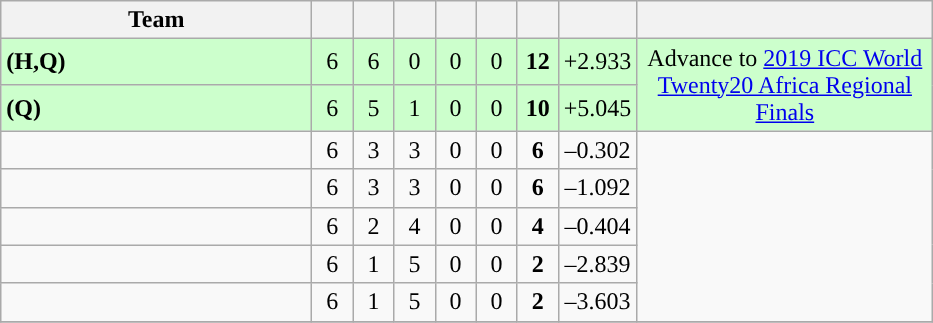<table class="wikitable" style="text-align:center">
<tr>
<th width=200>Team</th>
<th width=20></th>
<th width=20></th>
<th width=20></th>
<th width=20></th>
<th width=20></th>
<th width=20></th>
<th width=45></th>
<th width=190></th>
</tr>
<tr style="background:#cfc">
<td align="left"> <strong>(H,Q)</strong></td>
<td>6</td>
<td>6</td>
<td>0</td>
<td>0</td>
<td>0</td>
<td><strong>12</strong></td>
<td>+2.933</td>
<td rowspan=2>Advance to <a href='#'>2019 ICC World Twenty20 Africa Regional Finals</a></td>
</tr>
<tr style="background:#cfc">
<td align="left"> <strong>(Q)</strong></td>
<td>6</td>
<td>5</td>
<td>1</td>
<td>0</td>
<td>0</td>
<td><strong>10</strong></td>
<td>+5.045</td>
</tr>
<tr>
<td align="left"></td>
<td>6</td>
<td>3</td>
<td>3</td>
<td>0</td>
<td>0</td>
<td><strong>6</strong></td>
<td>–0.302</td>
<td rowspan=5></td>
</tr>
<tr>
<td align="left"></td>
<td>6</td>
<td>3</td>
<td>3</td>
<td>0</td>
<td>0</td>
<td><strong>6</strong></td>
<td>–1.092</td>
</tr>
<tr>
<td align="left"></td>
<td>6</td>
<td>2</td>
<td>4</td>
<td>0</td>
<td>0</td>
<td><strong>4</strong></td>
<td>–0.404</td>
</tr>
<tr>
<td align="left"></td>
<td>6</td>
<td>1</td>
<td>5</td>
<td>0</td>
<td>0</td>
<td><strong>2</strong></td>
<td>–2.839</td>
</tr>
<tr>
<td align="left"></td>
<td>6</td>
<td>1</td>
<td>5</td>
<td>0</td>
<td>0</td>
<td><strong>2</strong></td>
<td>–3.603</td>
</tr>
<tr>
</tr>
</table>
